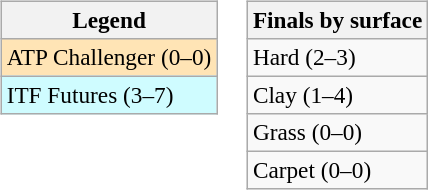<table>
<tr valign=top>
<td><br><table class=wikitable style=font-size:97%>
<tr>
<th>Legend</th>
</tr>
<tr bgcolor=moccasin>
<td>ATP Challenger (0–0)</td>
</tr>
<tr bgcolor=cffcff>
<td>ITF Futures (3–7)</td>
</tr>
</table>
</td>
<td><br><table class=wikitable style=font-size:97%>
<tr>
<th>Finals by surface</th>
</tr>
<tr>
<td>Hard (2–3)</td>
</tr>
<tr>
<td>Clay (1–4)</td>
</tr>
<tr>
<td>Grass (0–0)</td>
</tr>
<tr>
<td>Carpet (0–0)</td>
</tr>
</table>
</td>
</tr>
</table>
